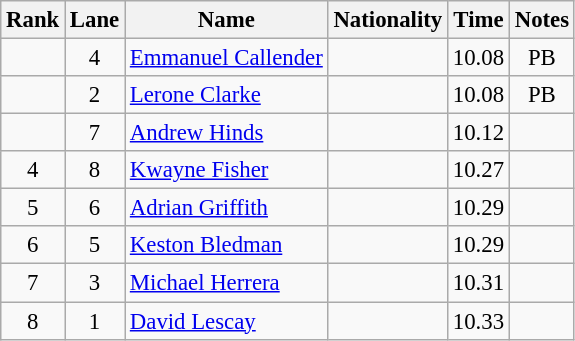<table class="wikitable sortable" style="text-align:center; font-size:95%">
<tr>
<th>Rank</th>
<th>Lane</th>
<th>Name</th>
<th>Nationality</th>
<th>Time</th>
<th>Notes</th>
</tr>
<tr>
<td></td>
<td>4</td>
<td align=left><a href='#'>Emmanuel Callender</a></td>
<td align=left></td>
<td>10.08</td>
<td>PB</td>
</tr>
<tr>
<td></td>
<td>2</td>
<td align=left><a href='#'>Lerone Clarke</a></td>
<td align=left></td>
<td>10.08</td>
<td>PB</td>
</tr>
<tr>
<td></td>
<td>7</td>
<td align=left><a href='#'>Andrew Hinds</a></td>
<td align=left></td>
<td>10.12</td>
<td></td>
</tr>
<tr>
<td>4</td>
<td>8</td>
<td align=left><a href='#'>Kwayne Fisher</a></td>
<td align=left></td>
<td>10.27</td>
<td></td>
</tr>
<tr>
<td>5</td>
<td>6</td>
<td align=left><a href='#'>Adrian Griffith</a></td>
<td align=left></td>
<td>10.29</td>
<td></td>
</tr>
<tr>
<td>6</td>
<td>5</td>
<td align=left><a href='#'>Keston Bledman</a></td>
<td align=left></td>
<td>10.29</td>
<td></td>
</tr>
<tr>
<td>7</td>
<td>3</td>
<td align=left><a href='#'>Michael Herrera</a></td>
<td align=left></td>
<td>10.31</td>
<td></td>
</tr>
<tr>
<td>8</td>
<td>1</td>
<td align=left><a href='#'>David Lescay</a></td>
<td align=left></td>
<td>10.33</td>
<td></td>
</tr>
</table>
